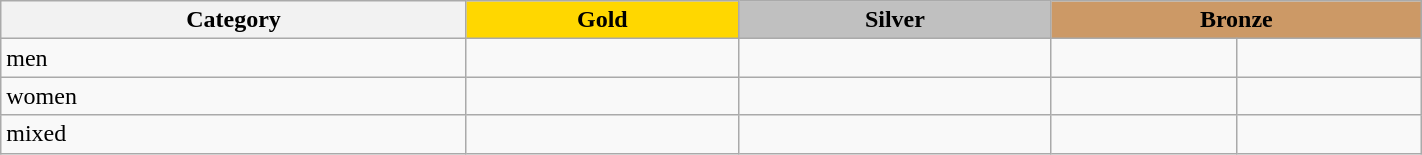<table class="wikitable" style="width:75%;">
<tr>
<th>Category</th>
<th style="background: gold">Gold</th>
<th style="background: silver">Silver</th>
<th style="background:#c96;" colspan="2">Bronze</th>
</tr>
<tr>
<td>men</td>
<td><br></td>
<td><br></td>
<td><br></td>
<td><br></td>
</tr>
<tr>
<td>women</td>
<td><br></td>
<td><br></td>
<td><br></td>
<td><br></td>
</tr>
<tr>
<td>mixed</td>
<td><br></td>
<td><br></td>
<td><br></td>
<td><br></td>
</tr>
</table>
